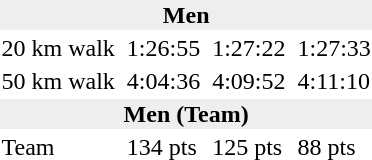<table>
<tr>
<td colspan=7 bgcolor=#eeeeee style=text-align:center;><strong>Men</strong></td>
</tr>
<tr>
<td>20 km walk</td>
<td></td>
<td>1:26:55</td>
<td></td>
<td>1:27:22</td>
<td></td>
<td>1:27:33</td>
</tr>
<tr>
<td>50 km walk</td>
<td></td>
<td>4:04:36</td>
<td></td>
<td>4:09:52</td>
<td></td>
<td>4:11:10</td>
</tr>
<tr>
<td colspan=7 bgcolor=#eeeeee style=text-align:center;><strong>Men (Team)</strong></td>
</tr>
<tr>
<td>Team</td>
<td></td>
<td>134 pts</td>
<td></td>
<td>125 pts</td>
<td></td>
<td>88 pts</td>
</tr>
</table>
